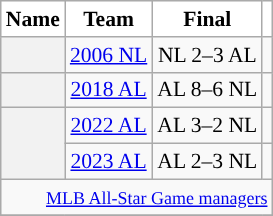<table class="wikitable sortable plainrowheaders" style="font-size: 90%; text-align:center">
<tr>
<th scope="col" style="background-color:#ffffff; border-top:#">Name</th>
<th scope="col" style="background-color:#ffffff; border-top:#">Team</th>
<th scope="col" style="background-color:#ffffff; border-top:#">Final</th>
<th scope="col" class="unsortable" style="background-color:#ffffff; border-top:#"></th>
</tr>
<tr>
<th scope="row" style="text-align:center"></th>
<td><a href='#'>2006 NL</a></td>
<td>NL 2–3 AL</td>
<td></td>
</tr>
<tr>
<th scope="row" style="text-align:center"></th>
<td><a href='#'>2018 AL</a></td>
<td>AL 8–6 NL</td>
<td></td>
</tr>
<tr>
<th scope="row" rowspan="2" style="text-align:center"></th>
<td><a href='#'>2022 AL</a></td>
<td>AL 3–2 NL</td>
<td></td>
</tr>
<tr>
<td><a href='#'>2023 AL</a></td>
<td>AL 2–3 NL</td>
<td></td>
</tr>
<tr class="sortbottom">
<td style="text-align:right"; colspan="4"><small><a href='#'>MLB All-Star Game managers</a></small></td>
</tr>
<tr>
</tr>
</table>
